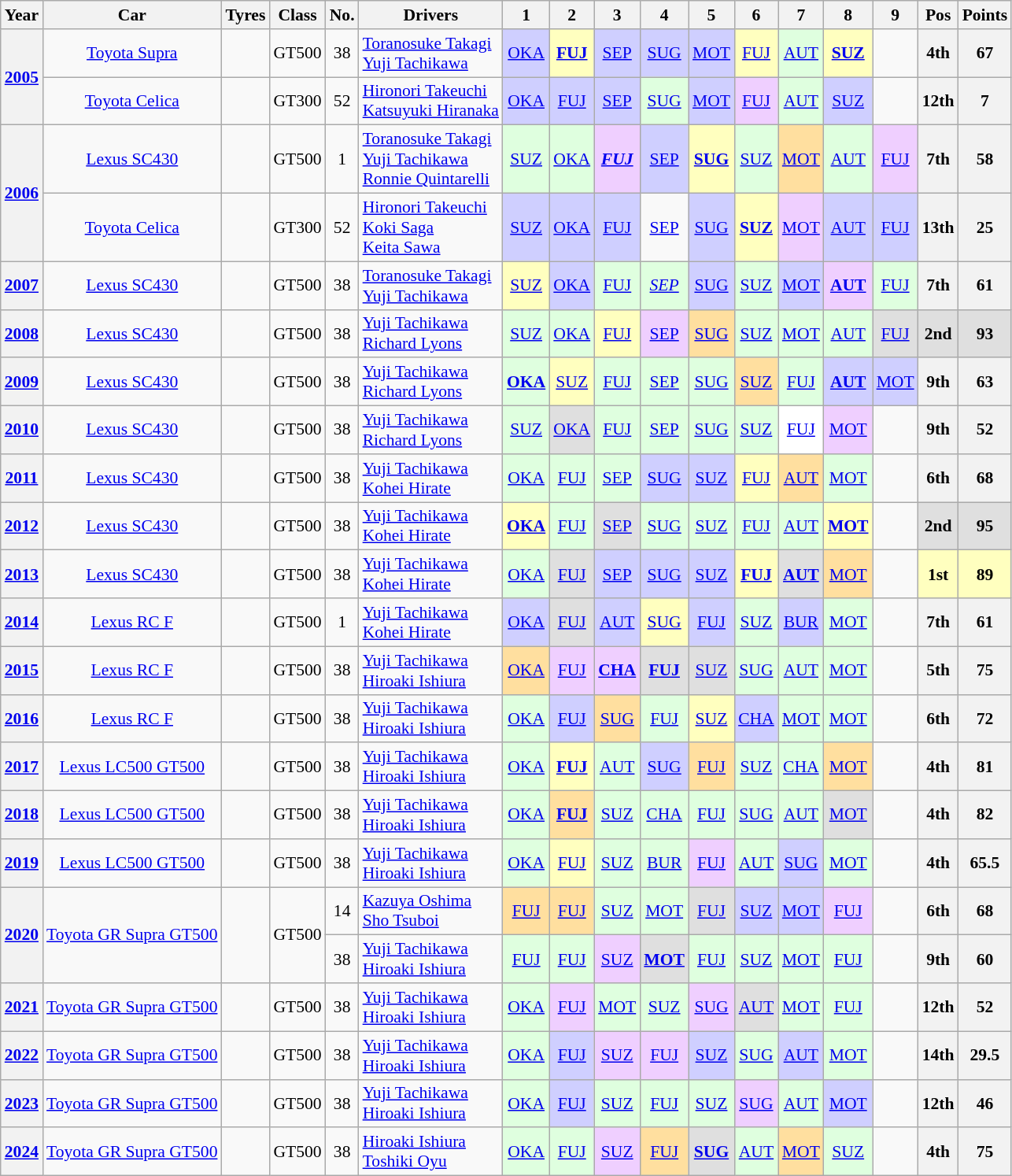<table class="wikitable" style="text-align:center; font-size:90%">
<tr>
<th>Year</th>
<th>Car</th>
<th>Tyres</th>
<th>Class</th>
<th>No.</th>
<th>Drivers</th>
<th>1</th>
<th>2</th>
<th>3</th>
<th>4</th>
<th>5</th>
<th>6</th>
<th>7</th>
<th>8</th>
<th>9</th>
<th>Pos</th>
<th>Points</th>
</tr>
<tr>
<th rowspan="2"><a href='#'>2005</a></th>
<td><a href='#'>Toyota Supra</a></td>
<td></td>
<td>GT500</td>
<td>38</td>
<td align="left"> <a href='#'>Toranosuke Takagi</a><br> <a href='#'>Yuji Tachikawa</a></td>
<td style="background:#cfcfff;"><a href='#'>OKA</a><br></td>
<td style="background:#ffffbf;"><a href='#'><strong>FUJ</strong></a><br></td>
<td style="background:#cfcfff;"><a href='#'>SEP</a><br></td>
<td style="background:#cfcfff;"><a href='#'>SUG</a><br></td>
<td style="background:#cfcfff;"><a href='#'>MOT</a><br></td>
<td style="background:#ffffbf;"><a href='#'>FUJ</a><br></td>
<td style="background:#dfffdf;"><a href='#'>AUT</a><br></td>
<td style="background:#ffffbf;"><a href='#'><strong>SUZ</strong></a><br></td>
<td></td>
<th>4th</th>
<th>67</th>
</tr>
<tr>
<td><a href='#'>Toyota Celica</a></td>
<td></td>
<td>GT300</td>
<td>52</td>
<td align="left"> <a href='#'>Hironori Takeuchi</a><br> <a href='#'>Katsuyuki Hiranaka</a></td>
<td style="background:#cfcfff;"><a href='#'>OKA</a><br></td>
<td style="background:#cfcfff;"><a href='#'>FUJ</a><br></td>
<td style="background:#cfcfff;"><a href='#'>SEP</a><br></td>
<td style="background:#dfffdf;"><a href='#'>SUG</a><br></td>
<td style="background:#cfcfff;"><a href='#'>MOT</a><br></td>
<td style="background:#EFCFFF;"><a href='#'>FUJ</a><br></td>
<td style="background:#dfffdf;"><a href='#'>AUT</a><br></td>
<td style="background:#cfcfff;"><a href='#'>SUZ</a><br></td>
<td></td>
<th>12th</th>
<th>7</th>
</tr>
<tr>
<th rowspan="2"><a href='#'>2006</a></th>
<td><a href='#'>Lexus SC430</a></td>
<td></td>
<td>GT500</td>
<td>1</td>
<td align="left"> <a href='#'>Toranosuke Takagi</a><br> <a href='#'>Yuji Tachikawa</a><br> <a href='#'>Ronnie Quintarelli</a></td>
<td style="background:#dfffdf;"><a href='#'>SUZ</a><br></td>
<td style="background:#dfffdf;"><a href='#'>OKA</a><br></td>
<td style="background:#EFCFFF;"><a href='#'><strong><em>FUJ</em></strong></a><br></td>
<td style="background:#cfcfff;"><a href='#'>SEP</a><br></td>
<td style="background:#ffffbf;"><a href='#'><strong>SUG</strong></a><br></td>
<td style="background:#dfffdf;"><a href='#'>SUZ</a><br></td>
<td style="background:#ffdf9f;"><a href='#'>MOT</a><br></td>
<td style="background:#dfffdf;"><a href='#'>AUT</a><br></td>
<td style="background:#EFCFFF;"><a href='#'>FUJ</a><br></td>
<th>7th</th>
<th>58</th>
</tr>
<tr>
<td><a href='#'>Toyota Celica</a></td>
<td></td>
<td>GT300</td>
<td>52</td>
<td align="left"> <a href='#'>Hironori Takeuchi</a><br> <a href='#'>Koki Saga</a><br> <a href='#'>Keita Sawa</a></td>
<td style="background:#cfcfff;"><a href='#'>SUZ</a><br></td>
<td style="background:#cfcfff;"><a href='#'>OKA</a><br></td>
<td style="background:#cfcfff;"><a href='#'>FUJ</a><br></td>
<td><a href='#'>SEP</a></td>
<td style="background:#cfcfff;"><a href='#'>SUG</a><br></td>
<td style="background:#ffffbf;"><a href='#'><strong>SUZ</strong></a><br></td>
<td style="background:#EFCFFF;"><a href='#'>MOT</a><br></td>
<td style="background:#cfcfff;"><a href='#'>AUT</a><br></td>
<td style="background:#cfcfff;"><a href='#'>FUJ</a><br></td>
<th>13th</th>
<th>25</th>
</tr>
<tr>
<th><a href='#'>2007</a></th>
<td><a href='#'>Lexus SC430</a></td>
<td></td>
<td>GT500</td>
<td>38</td>
<td align="left"> <a href='#'>Toranosuke Takagi</a><br> <a href='#'>Yuji Tachikawa</a></td>
<td style="background:#ffffbf;"><a href='#'>SUZ</a><br></td>
<td style="background:#cfcfff;"><a href='#'>OKA</a><br></td>
<td style="background:#dfffdf;"><a href='#'>FUJ</a><br></td>
<td style="background:#dfffdf;"><a href='#'><em>SEP</em></a><br></td>
<td style="background:#cfcfff;"><a href='#'>SUG</a><br></td>
<td style="background:#dfffdf;"><a href='#'>SUZ</a><br></td>
<td style="background:#cfcfff;"><a href='#'>MOT</a><br></td>
<td style="background:#EFCFFF;"><a href='#'><strong>AUT</strong></a><br></td>
<td style="background:#dfffdf;"><a href='#'>FUJ</a><br></td>
<th>7th</th>
<th>61</th>
</tr>
<tr>
<th><a href='#'>2008</a></th>
<td><a href='#'>Lexus SC430</a></td>
<td></td>
<td>GT500</td>
<td>38</td>
<td align="left"> <a href='#'>Yuji Tachikawa</a><br> <a href='#'>Richard Lyons</a></td>
<td style="background:#dfffdf;"><a href='#'>SUZ</a><br></td>
<td style="background:#dfffdf;"><a href='#'>OKA</a><br></td>
<td style="background:#ffffbf;"><a href='#'>FUJ</a><br></td>
<td style="background:#EFCFFF;"><a href='#'>SEP</a><br></td>
<td style="background:#ffdf9f;"><a href='#'>SUG</a><br></td>
<td style="background:#dfffdf;"><a href='#'>SUZ</a><br></td>
<td style="background:#dfffdf;"><a href='#'>MOT</a><br></td>
<td style="background:#dfffdf;"><a href='#'>AUT</a><br></td>
<td style="background:#dfdfdf;"><a href='#'>FUJ</a><br></td>
<td style="background:#dfdfdf;"><strong>2nd</strong></td>
<td style="background:#dfdfdf;"><strong>93</strong></td>
</tr>
<tr>
<th><a href='#'>2009</a></th>
<td><a href='#'>Lexus SC430</a></td>
<td></td>
<td>GT500</td>
<td>38</td>
<td align="left"> <a href='#'>Yuji Tachikawa</a><br> <a href='#'>Richard Lyons</a></td>
<td style="background:#dfffdf;"><a href='#'><strong>OKA</strong></a><br></td>
<td style="background:#ffffbf;"><a href='#'>SUZ</a><br></td>
<td style="background:#dfffdf;"><a href='#'>FUJ</a><br></td>
<td style="background:#dfffdf;"><a href='#'>SEP</a><br></td>
<td style="background:#dfffdf;"><a href='#'>SUG</a><br></td>
<td style="background:#ffdf9f;"><a href='#'>SUZ</a><br></td>
<td style="background:#dfffdf;"><a href='#'>FUJ</a><br></td>
<td style="background:#cfcfff;"><a href='#'><strong>AUT</strong></a><br></td>
<td style="background:#cfcfff;"><a href='#'>MOT</a><br></td>
<th>9th</th>
<th>63</th>
</tr>
<tr>
<th><a href='#'>2010</a></th>
<td><a href='#'>Lexus SC430</a></td>
<td></td>
<td>GT500</td>
<td>38</td>
<td align="left"> <a href='#'>Yuji Tachikawa</a><br> <a href='#'>Richard Lyons</a></td>
<td style="background:#dfffdf;"><a href='#'>SUZ</a><br></td>
<td style="background:#dfdfdf;"><a href='#'>OKA</a><br></td>
<td style="background:#dfffdf;"><a href='#'>FUJ</a><br></td>
<td style="background:#dfffdf;"><a href='#'>SEP</a><br></td>
<td style="background:#dfffdf;"><a href='#'>SUG</a><br></td>
<td style="background:#dfffdf;"><a href='#'>SUZ</a><br></td>
<td style="background:#fff;"><a href='#'>FUJ</a><br></td>
<td style="background:#efcfff;"><a href='#'>MOT</a><br></td>
<td></td>
<th>9th</th>
<th>52</th>
</tr>
<tr>
<th><a href='#'>2011</a></th>
<td><a href='#'>Lexus SC430</a></td>
<td></td>
<td>GT500</td>
<td>38</td>
<td align="left"> <a href='#'>Yuji Tachikawa</a><br> <a href='#'>Kohei Hirate</a></td>
<td style="background:#dfffdf;"><a href='#'>OKA</a><br></td>
<td style="background:#dfffdf;"><a href='#'>FUJ</a><br></td>
<td style="background:#dfffdf;"><a href='#'>SEP</a><br></td>
<td style="background:#cfcfff;"><a href='#'>SUG</a><br></td>
<td style="background:#cfcfff;"><a href='#'>SUZ</a><br></td>
<td style="background:#ffffbf;"><a href='#'>FUJ</a><br></td>
<td style="background:#ffdf9f;"><a href='#'>AUT</a><br></td>
<td style="background:#dfffdf;"><a href='#'>MOT</a><br></td>
<td></td>
<th>6th</th>
<th>68</th>
</tr>
<tr>
<th><a href='#'>2012</a></th>
<td><a href='#'>Lexus SC430</a></td>
<td></td>
<td>GT500</td>
<td>38</td>
<td align="left"> <a href='#'>Yuji Tachikawa</a><br> <a href='#'>Kohei Hirate</a></td>
<td style="background:#ffffbf;"><a href='#'><strong>OKA</strong></a><br></td>
<td style="background:#dfffdf;"><a href='#'>FUJ</a><br></td>
<td style="background:#dfdfdf;"><a href='#'>SEP</a><br></td>
<td style="background:#dfffdf;"><a href='#'>SUG</a><br></td>
<td style="background:#dfffdf;"><a href='#'>SUZ</a><br></td>
<td style="background:#dfffdf;"><a href='#'>FUJ</a><br></td>
<td style="background:#dfffdf;"><a href='#'>AUT</a><br></td>
<td style="background:#ffffbf;"><a href='#'><strong>MOT</strong></a><br></td>
<td></td>
<th style="background:#dfdfdf;">2nd</th>
<th style="background:#dfdfdf;">95</th>
</tr>
<tr>
<th><a href='#'>2013</a></th>
<td><a href='#'>Lexus SC430</a></td>
<td></td>
<td>GT500</td>
<td>38</td>
<td align="left"> <a href='#'>Yuji Tachikawa</a><br> <a href='#'>Kohei Hirate</a></td>
<td style="background:#dfffdf;"><a href='#'>OKA</a><br></td>
<td style="background:#dfdfdf;"><a href='#'>FUJ</a><br></td>
<td style="background:#cfcfff;"><a href='#'>SEP</a><br></td>
<td style="background:#cfcfff;"><a href='#'>SUG</a><br></td>
<td style="background:#cfcfff;"><a href='#'>SUZ</a><br></td>
<td style="background:#ffffbf;"><a href='#'><strong>FUJ</strong></a><br></td>
<td style="background:#dfdfdf;"><a href='#'><strong>AUT</strong></a><br></td>
<td style="background:#ffdf9f;"><a href='#'>MOT</a><br></td>
<td></td>
<th style="background:#ffffbf;">1st</th>
<th style="background:#ffffbf;">89</th>
</tr>
<tr>
<th><a href='#'>2014</a></th>
<td><a href='#'>Lexus RC F</a></td>
<td></td>
<td>GT500</td>
<td>1</td>
<td align="left"> <a href='#'>Yuji Tachikawa</a><br> <a href='#'>Kohei Hirate</a></td>
<td style="background:#cfcfff;"><a href='#'>OKA</a><br></td>
<td style="background:#dfdfdf;"><a href='#'>FUJ</a><br></td>
<td style="background:#cfcfff;"><a href='#'>AUT</a><br></td>
<td style="background:#ffffbf;"><a href='#'>SUG</a><br></td>
<td style="background:#cfcfff;"><a href='#'>FUJ</a><br></td>
<td style="background:#dfffdf;"><a href='#'>SUZ</a><br></td>
<td style="background:#cfcfff;"><a href='#'>BUR</a><br></td>
<td style="background:#dfffdf;"><a href='#'>MOT</a><br></td>
<td></td>
<th>7th</th>
<th>61</th>
</tr>
<tr>
<th><a href='#'>2015</a></th>
<td><a href='#'>Lexus RC F</a></td>
<td></td>
<td>GT500</td>
<td>38</td>
<td align="left"> <a href='#'>Yuji Tachikawa</a><br> <a href='#'>Hiroaki Ishiura</a></td>
<td style="background:#ffdf9f;"><a href='#'>OKA</a><br></td>
<td style="background:#efcfff;"><a href='#'>FUJ</a><br></td>
<td style="background:#efcfff;"><a href='#'><strong>CHA</strong></a><br></td>
<td style="background:#dfdfdf;"><a href='#'><strong>FUJ</strong></a><br></td>
<td style="background:#dfdfdf;"><a href='#'>SUZ</a><br></td>
<td style="background:#dfffdf;"><a href='#'>SUG</a><br></td>
<td style="background:#dfffdf;"><a href='#'>AUT</a><br></td>
<td style="background:#dfffdf;"><a href='#'>MOT</a><br></td>
<td></td>
<th>5th</th>
<th>75</th>
</tr>
<tr>
<th><a href='#'>2016</a></th>
<td><a href='#'>Lexus RC F</a></td>
<td></td>
<td>GT500</td>
<td>38</td>
<td align="left"> <a href='#'>Yuji Tachikawa</a><br> <a href='#'>Hiroaki Ishiura</a></td>
<td style="background:#dfffdf;"><a href='#'>OKA</a><br></td>
<td style="background:#cfcfff;"><a href='#'>FUJ</a><br></td>
<td style="background:#ffdf9f;"><a href='#'>SUG</a><br></td>
<td style="background:#dfffdf;"><a href='#'>FUJ</a><br></td>
<td style="background:#ffffbf;"><a href='#'>SUZ</a><br></td>
<td style="background:#cfcfff;"><a href='#'>CHA</a><br></td>
<td style="background:#dfffdf;"><a href='#'>MOT</a><br></td>
<td style="background:#dfffdf;"><a href='#'>MOT</a><br></td>
<td></td>
<th>6th</th>
<th>72</th>
</tr>
<tr>
<th><a href='#'>2017</a></th>
<td><a href='#'>Lexus LC500 GT500</a></td>
<td></td>
<td>GT500</td>
<td>38</td>
<td align="left"> <a href='#'>Yuji Tachikawa</a><br> <a href='#'>Hiroaki Ishiura</a></td>
<td style="background:#dfffdf;"><a href='#'>OKA</a><br></td>
<td style="background:#ffffbf;"><a href='#'><strong>FUJ</strong></a><br></td>
<td style="background:#dfffdf;"><a href='#'>AUT</a><br></td>
<td style="background:#cfcfff;"><a href='#'>SUG</a><br></td>
<td style="background:#ffdf9f;"><a href='#'>FUJ</a><br></td>
<td style="background:#dfffdf;"><a href='#'>SUZ</a><br></td>
<td style="background:#dfffdf;"><a href='#'>CHA</a><br></td>
<td style="background:#ffdf9f;"><a href='#'>MOT</a><br></td>
<td></td>
<th>4th</th>
<th>81</th>
</tr>
<tr>
<th><a href='#'>2018</a></th>
<td><a href='#'>Lexus LC500 GT500</a></td>
<td></td>
<td>GT500</td>
<td>38</td>
<td align="left"> <a href='#'>Yuji Tachikawa</a><br> <a href='#'>Hiroaki Ishiura</a></td>
<td style="background:#dfffdf;"><a href='#'>OKA</a><br></td>
<td style="background:#ffdf9f;"><a href='#'><strong>FUJ</strong></a><br></td>
<td style="background:#dfffdf;"><a href='#'>SUZ</a><br></td>
<td style="background:#dfffdf;"><a href='#'>CHA</a><br></td>
<td style="background:#dfffdf;"><a href='#'>FUJ</a><br></td>
<td style="background:#dfffdf;"><a href='#'>SUG</a><br></td>
<td style="background:#dfffdf;"><a href='#'>AUT</a><br></td>
<td style="background:#dfdfdf;"><a href='#'>MOT</a><br></td>
<td></td>
<th>4th</th>
<th>82</th>
</tr>
<tr>
<th><a href='#'>2019</a></th>
<td><a href='#'>Lexus LC500 GT500</a></td>
<td></td>
<td>GT500</td>
<td>38</td>
<td align="left"> <a href='#'>Yuji Tachikawa</a><br> <a href='#'>Hiroaki Ishiura</a></td>
<td style="background:#dfffdf;"><a href='#'>OKA</a><br></td>
<td style="background:#ffffbf;"><a href='#'>FUJ</a><br></td>
<td style="background:#dfffdf;"><a href='#'>SUZ</a><br></td>
<td style="background:#dfffdf;"><a href='#'>BUR</a><br></td>
<td style="background:#efcfff;"><a href='#'>FUJ</a><br></td>
<td style="background:#dfffdf;"><a href='#'>AUT</a><br></td>
<td style="background:#cfcfff;"><a href='#'>SUG</a><br></td>
<td style="background:#dfffdf;"><a href='#'>MOT</a><br></td>
<td></td>
<th>4th</th>
<th>65.5</th>
</tr>
<tr>
<th rowspan="2"><a href='#'>2020</a></th>
<td rowspan="2"><a href='#'>Toyota GR Supra GT500</a></td>
<td rowspan="2"></td>
<td rowspan="2">GT500</td>
<td>14</td>
<td align="left"> <a href='#'>Kazuya Oshima</a><br> <a href='#'>Sho Tsuboi</a></td>
<td style="background:#ffdf9f;"><a href='#'>FUJ</a><br></td>
<td style="background:#ffdf9f;"><a href='#'>FUJ</a><br></td>
<td style="background:#dfffdf;"><a href='#'>SUZ</a><br></td>
<td style="background:#dfffdf;"><a href='#'>MOT</a><br></td>
<td style="background:#dfdfdf;"><a href='#'>FUJ</a><br></td>
<td style="background:#cfcfff;"><a href='#'>SUZ</a><br></td>
<td style="background:#cfcfff;"><a href='#'>MOT</a><br></td>
<td style="background:#efcfff;"><a href='#'>FUJ</a><br></td>
<td></td>
<th>6th</th>
<th>68</th>
</tr>
<tr>
<td>38</td>
<td align="left"> <a href='#'>Yuji Tachikawa</a><br> <a href='#'>Hiroaki Ishiura</a></td>
<td style="background:#dfffdf;"><a href='#'>FUJ</a><br></td>
<td style="background:#dfffdf;"><a href='#'>FUJ</a><br></td>
<td style="background:#efcfff;"><a href='#'>SUZ</a><br></td>
<td style="background:#dfdfdf;"><a href='#'><strong>MOT</strong></a><br></td>
<td style="background:#dfffdf;"><a href='#'>FUJ</a><br></td>
<td style="background:#dfffdf;"><a href='#'>SUZ</a><br></td>
<td style="background:#dfffdf;"><a href='#'>MOT</a><br></td>
<td style="background:#dfffdf;"><a href='#'>FUJ</a><br></td>
<td></td>
<th>9th</th>
<th>60</th>
</tr>
<tr>
<th><a href='#'>2021</a></th>
<td><a href='#'>Toyota GR Supra GT500</a></td>
<td></td>
<td>GT500</td>
<td>38</td>
<td align="left"> <a href='#'>Yuji Tachikawa</a><br> <a href='#'>Hiroaki Ishiura</a></td>
<td style="background:#dfffdf;"><a href='#'>OKA</a><br></td>
<td style="background:#efcfff;"><a href='#'>FUJ</a><br></td>
<td style="background:#dfffdf;"><a href='#'>MOT</a><br></td>
<td style="background:#dfffdf;"><a href='#'>SUZ</a><br></td>
<td style="background:#efcfff;"><a href='#'>SUG</a><br></td>
<td style="background:#dfdfdf;"><a href='#'>AUT</a><br></td>
<td style="background:#dfffdf;"><a href='#'>MOT</a><br></td>
<td style="background:#dfffdf;"><a href='#'>FUJ</a><br></td>
<td></td>
<th>12th</th>
<th>52</th>
</tr>
<tr>
<th><a href='#'>2022</a></th>
<td><a href='#'>Toyota GR Supra GT500</a></td>
<td></td>
<td>GT500</td>
<td>38</td>
<td align="left"> <a href='#'>Yuji Tachikawa</a><br> <a href='#'>Hiroaki Ishiura</a></td>
<td style="background:#dfffdf;"><a href='#'>OKA</a><br></td>
<td style="background:#cfcfff;"><a href='#'>FUJ</a><br></td>
<td style="background:#efcfff;"><a href='#'>SUZ</a><br></td>
<td style="background:#efcfff;"><a href='#'>FUJ</a><br></td>
<td style="background:#cfcfff;"><a href='#'>SUZ</a><br></td>
<td style="background:#dfffdf;"><a href='#'>SUG</a><br></td>
<td style="background:#cfcfff;"><a href='#'>AUT</a><br></td>
<td style="background:#dfffdf;"><a href='#'>MOT</a><br></td>
<td></td>
<th>14th</th>
<th>29.5</th>
</tr>
<tr>
<th><a href='#'>2023</a></th>
<td><a href='#'>Toyota GR Supra GT500</a></td>
<td></td>
<td>GT500</td>
<td>38</td>
<td align="left"> <a href='#'>Yuji Tachikawa</a><br> <a href='#'>Hiroaki Ishiura</a></td>
<td style="background:#dfffdf;"><a href='#'>OKA</a><br></td>
<td style="background:#cfcfff;"><a href='#'>FUJ</a><br></td>
<td style="background:#dfffdf;"><a href='#'>SUZ</a><br></td>
<td style="background:#dfffdf;"><a href='#'>FUJ</a><br></td>
<td style="background:#dfffdf;"><a href='#'>SUZ</a><br></td>
<td style="background:#efcfff;"><a href='#'>SUG</a><br></td>
<td style="background:#dfffdf;"><a href='#'>AUT</a><br></td>
<td style="background:#cfcfff;"><a href='#'>MOT</a><br></td>
<td></td>
<th>12th</th>
<th>46</th>
</tr>
<tr>
<th><a href='#'>2024</a></th>
<td><a href='#'>Toyota GR Supra GT500</a></td>
<td></td>
<td>GT500</td>
<td>38</td>
<td align="left"> <a href='#'>Hiroaki Ishiura</a><br> <a href='#'>Toshiki Oyu</a></td>
<td style="background:#dfffdf;"><a href='#'>OKA</a><br></td>
<td style="background:#dfffdf;"><a href='#'>FUJ</a><br></td>
<td style="background:#efcfff;"><a href='#'>SUZ</a><br></td>
<td style="background:#ffdf9f;"><a href='#'>FUJ</a><br></td>
<td style="background:#dfdfdf;"><a href='#'><strong>SUG</strong></a><br></td>
<td style="background:#dfffdf;"><a href='#'>AUT</a><br></td>
<td style="background:#ffdf9f;"><a href='#'>MOT</a><br></td>
<td style="background:#dfffdf;"><a href='#'>SUZ</a><br></td>
<td></td>
<th>4th</th>
<th>75</th>
</tr>
</table>
